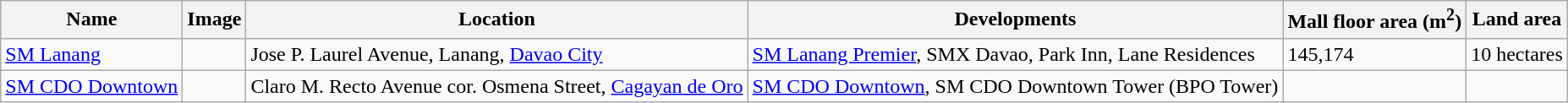<table class="wikitable sortable">
<tr>
<th>Name</th>
<th>Image</th>
<th>Location</th>
<th>Developments</th>
<th>Mall floor area (m<sup>2</sup>)</th>
<th>Land area</th>
</tr>
<tr>
<td><a href='#'>SM Lanang</a></td>
<td></td>
<td>Jose P. Laurel Avenue, Lanang, <a href='#'>Davao City</a></td>
<td><a href='#'>SM Lanang Premier</a>, SMX Davao, Park Inn, Lane Residences</td>
<td>145,174</td>
<td>10 hectares</td>
</tr>
<tr>
<td><a href='#'>SM CDO Downtown</a></td>
<td></td>
<td>Claro M. Recto Avenue cor. Osmena Street, <a href='#'>Cagayan de Oro</a></td>
<td><a href='#'>SM CDO Downtown</a>, SM CDO Downtown Tower (BPO Tower)</td>
<td></td>
<td></td>
</tr>
</table>
